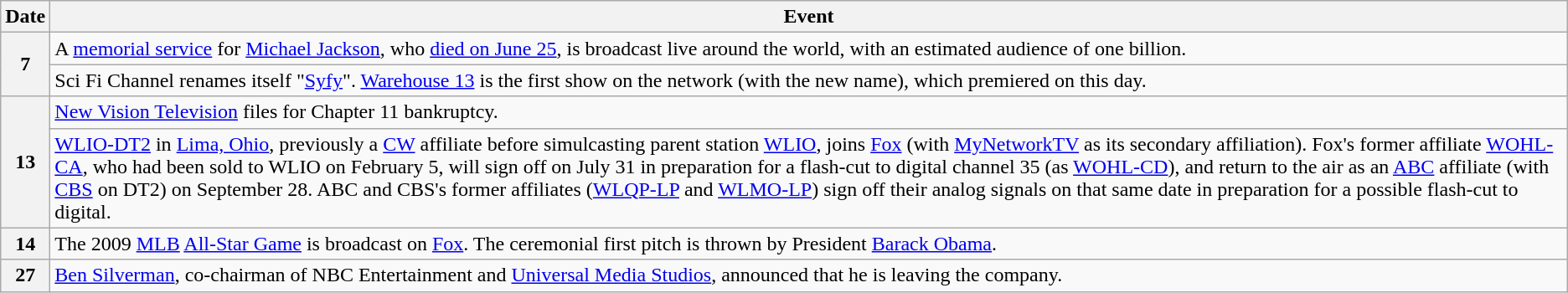<table class="wikitable">
<tr>
<th>Date</th>
<th>Event</th>
</tr>
<tr>
<th rowspan="2">7</th>
<td>A <a href='#'>memorial service</a> for <a href='#'>Michael Jackson</a>, who <a href='#'>died on June 25</a>, is broadcast live around the world, with an estimated audience of one billion.</td>
</tr>
<tr>
<td>Sci Fi Channel renames itself "<a href='#'>Syfy</a>". <a href='#'>Warehouse 13</a> is the first show on the network (with the new name), which premiered on this day.</td>
</tr>
<tr>
<th rowspan="2">13</th>
<td><a href='#'>New Vision Television</a> files for Chapter 11 bankruptcy.</td>
</tr>
<tr>
<td><a href='#'>WLIO-DT2</a> in <a href='#'>Lima, Ohio</a>, previously a <a href='#'>CW</a> affiliate before simulcasting parent station <a href='#'>WLIO</a>, joins <a href='#'>Fox</a> (with <a href='#'>MyNetworkTV</a> as its secondary affiliation). Fox's former affiliate <a href='#'>WOHL-CA</a>, who had been sold to WLIO on February 5, will sign off on July 31 in preparation for a flash-cut to digital channel 35 (as <a href='#'>WOHL-CD</a>), and return to the air as an <a href='#'>ABC</a> affiliate (with <a href='#'>CBS</a> on DT2) on September 28. ABC and CBS's former affiliates (<a href='#'>WLQP-LP</a> and <a href='#'>WLMO-LP</a>) sign off their analog signals on that same date in preparation for a possible flash-cut to digital.</td>
</tr>
<tr>
<th>14</th>
<td>The 2009 <a href='#'>MLB</a> <a href='#'>All-Star Game</a> is broadcast on <a href='#'>Fox</a>. The ceremonial first pitch is thrown by President <a href='#'>Barack Obama</a>.</td>
</tr>
<tr>
<th>27</th>
<td><a href='#'>Ben Silverman</a>, co-chairman of NBC Entertainment and <a href='#'>Universal Media Studios</a>, announced that he is leaving the company.</td>
</tr>
</table>
